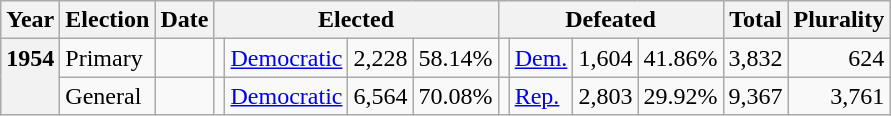<table class=wikitable>
<tr>
<th>Year</th>
<th>Election</th>
<th>Date</th>
<th ! colspan="4">Elected</th>
<th ! colspan="4">Defeated</th>
<th>Total</th>
<th>Plurality</th>
</tr>
<tr>
<th rowspan="2" valign="top">1954</th>
<td valign="top">Primary</td>
<td valign="top"></td>
<td valign="top"></td>
<td valign="top" ><a href='#'>Democratic</a></td>
<td valign="top" align="right">2,228</td>
<td valign="top" align="right">58.14%</td>
<td valign="top"></td>
<td valign="top" ><a href='#'>Dem.</a></td>
<td valign="top" align="right">1,604</td>
<td valign="top" align="right">41.86%</td>
<td valign="top" align="right">3,832</td>
<td valign="top" align="right">624</td>
</tr>
<tr>
<td valign="top">General</td>
<td valign="top"></td>
<td valign="top"></td>
<td valign="top" ><a href='#'>Democratic</a></td>
<td valign="top" align="right">6,564</td>
<td valign="top" align="right">70.08%</td>
<td valign="top"></td>
<td valign="top" ><a href='#'>Rep.</a></td>
<td valign="top" align="right">2,803</td>
<td valign="top" align="right">29.92%</td>
<td valign="top" align="right">9,367</td>
<td valign="top" align="right">3,761</td>
</tr>
</table>
